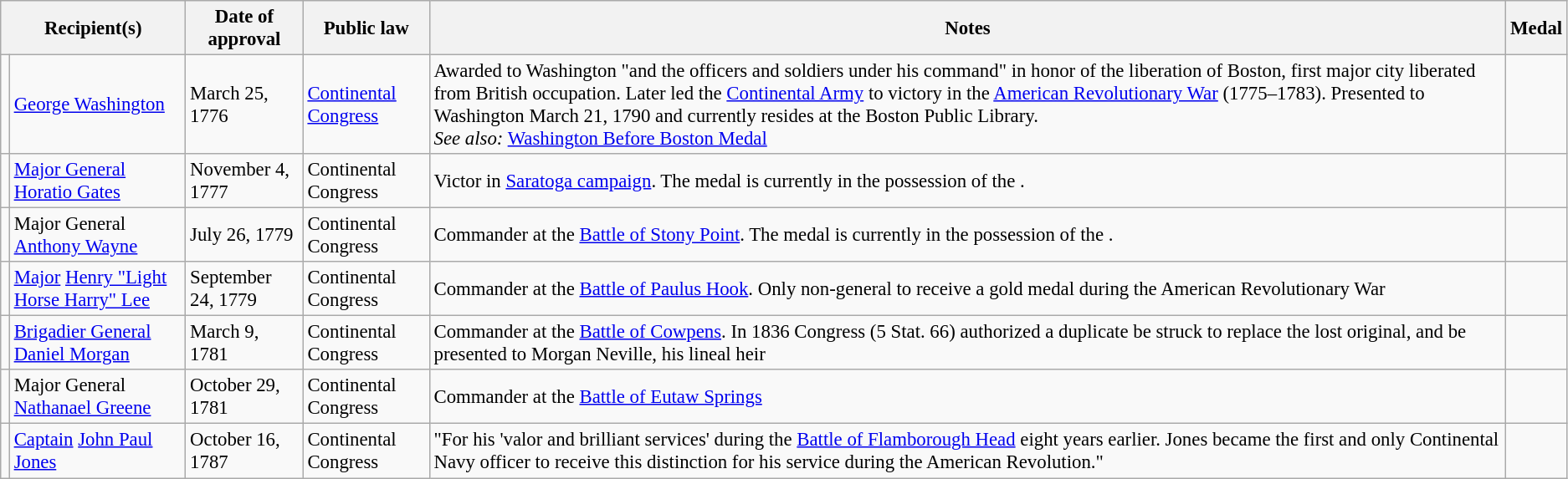<table class="wikitable" style="font-size: 95%; text-align:left">
<tr>
<th colspan=2>Recipient(s)</th>
<th>Date of approval</th>
<th>Public law</th>
<th>Notes</th>
<th>Medal</th>
</tr>
<tr>
<td></td>
<td><a href='#'>George Washington</a></td>
<td>March 25, 1776</td>
<td><a href='#'>Continental Congress</a></td>
<td>Awarded to Washington "and the officers and soldiers under his command" in honor of the liberation of Boston, first major city liberated from British occupation. Later led the <a href='#'>Continental Army</a> to victory in the <a href='#'>American Revolutionary War</a> (1775–1783). Presented to Washington March 21, 1790 and currently resides at the Boston Public Library.<br><em>See also:</em> <a href='#'>Washington Before Boston Medal</a></td>
<td></td>
</tr>
<tr>
<td></td>
<td><a href='#'>Major General</a> <a href='#'>Horatio Gates</a></td>
<td>November 4, 1777</td>
<td>Continental Congress</td>
<td>Victor in <a href='#'>Saratoga campaign</a>. The medal is currently in the possession of the .</td>
<td></td>
</tr>
<tr>
<td></td>
<td>Major General <a href='#'>Anthony Wayne</a></td>
<td>July 26, 1779</td>
<td>Continental Congress</td>
<td>Commander at the <a href='#'>Battle of Stony Point</a>. The medal is currently in the possession of the .</td>
<td></td>
</tr>
<tr>
<td></td>
<td><a href='#'>Major</a> <a href='#'>Henry "Light Horse Harry" Lee</a></td>
<td>September 24, 1779</td>
<td>Continental Congress</td>
<td>Commander at the <a href='#'>Battle of Paulus Hook</a>. Only non-general to receive a gold medal during the American Revolutionary War</td>
<td></td>
</tr>
<tr>
<td></td>
<td><a href='#'>Brigadier General</a> <a href='#'>Daniel Morgan</a></td>
<td>March 9, 1781</td>
<td>Continental Congress</td>
<td>Commander at the <a href='#'>Battle of Cowpens</a>. In 1836 Congress (5 Stat. 66) authorized a duplicate be struck to replace the lost original, and be presented to Morgan Neville, his lineal heir</td>
<td></td>
</tr>
<tr>
<td></td>
<td>Major General <a href='#'>Nathanael Greene</a></td>
<td>October 29, 1781</td>
<td>Continental Congress</td>
<td>Commander at the <a href='#'>Battle of Eutaw Springs</a></td>
<td></td>
</tr>
<tr>
<td></td>
<td><a href='#'>Captain</a> <a href='#'>John Paul Jones</a></td>
<td>October 16, 1787</td>
<td>Continental Congress</td>
<td>"For his 'valor and brilliant services' during the <a href='#'>Battle of Flamborough Head</a> eight years earlier. Jones became the first and only Continental Navy officer to receive this distinction for his service during the American Revolution."</td>
<td></td>
</tr>
</table>
